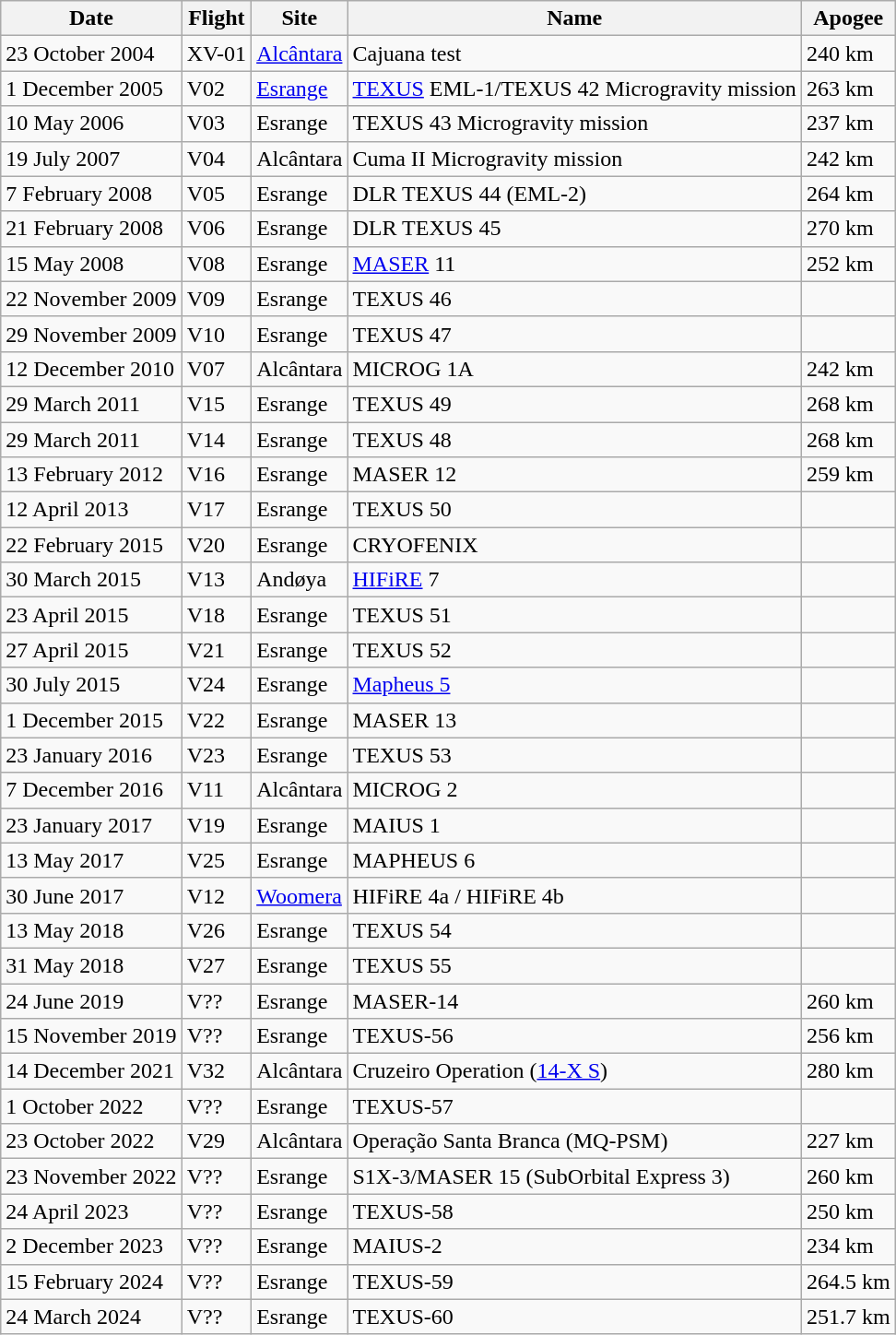<table class="wikitable sortable" sortable>
<tr>
<th>Date</th>
<th>Flight</th>
<th>Site</th>
<th>Name</th>
<th>Apogee</th>
</tr>
<tr>
<td>23 October 2004</td>
<td>XV-01</td>
<td><a href='#'>Alcântara</a></td>
<td>Cajuana test</td>
<td>240 km</td>
</tr>
<tr>
<td>1 December 2005</td>
<td>V02</td>
<td><a href='#'>Esrange</a></td>
<td><a href='#'>TEXUS</a> EML-1/TEXUS 42 Microgravity mission</td>
<td>263 km</td>
</tr>
<tr>
<td>10 May 2006</td>
<td>V03</td>
<td>Esrange</td>
<td>TEXUS 43 Microgravity mission</td>
<td>237 km</td>
</tr>
<tr>
<td>19 July 2007</td>
<td>V04</td>
<td>Alcântara</td>
<td>Cuma II Microgravity mission</td>
<td>242 km</td>
</tr>
<tr>
<td>7 February 2008</td>
<td>V05</td>
<td>Esrange</td>
<td>DLR TEXUS 44 (EML-2)</td>
<td>264 km</td>
</tr>
<tr>
<td>21 February 2008</td>
<td>V06</td>
<td>Esrange</td>
<td>DLR TEXUS 45</td>
<td>270 km</td>
</tr>
<tr>
<td>15 May 2008</td>
<td>V08</td>
<td>Esrange</td>
<td><a href='#'>MASER</a> 11</td>
<td>252 km</td>
</tr>
<tr>
<td>22 November 2009</td>
<td>V09</td>
<td>Esrange</td>
<td>TEXUS 46</td>
<td></td>
</tr>
<tr>
<td>29 November 2009</td>
<td>V10</td>
<td>Esrange</td>
<td>TEXUS 47</td>
<td></td>
</tr>
<tr>
<td>12 December 2010</td>
<td>V07</td>
<td>Alcântara</td>
<td>MICROG 1A</td>
<td>242 km</td>
</tr>
<tr>
<td>29 March 2011</td>
<td>V15</td>
<td>Esrange</td>
<td>TEXUS 49</td>
<td>268 km</td>
</tr>
<tr>
<td>29 March 2011</td>
<td>V14</td>
<td>Esrange</td>
<td>TEXUS 48</td>
<td>268 km</td>
</tr>
<tr>
<td>13 February 2012</td>
<td>V16</td>
<td>Esrange</td>
<td>MASER 12</td>
<td>259 km</td>
</tr>
<tr>
<td>12 April 2013</td>
<td>V17</td>
<td>Esrange</td>
<td>TEXUS 50</td>
<td></td>
</tr>
<tr>
<td>22 February 2015</td>
<td>V20</td>
<td>Esrange</td>
<td>CRYOFENIX</td>
<td></td>
</tr>
<tr>
<td>30 March 2015</td>
<td>V13</td>
<td>Andøya</td>
<td><a href='#'>HIFiRE</a> 7</td>
<td></td>
</tr>
<tr>
<td>23 April 2015</td>
<td>V18</td>
<td>Esrange</td>
<td>TEXUS 51</td>
<td></td>
</tr>
<tr>
<td>27 April 2015</td>
<td>V21</td>
<td>Esrange</td>
<td>TEXUS 52</td>
<td></td>
</tr>
<tr>
<td>30 July 2015</td>
<td>V24</td>
<td>Esrange</td>
<td><a href='#'>Mapheus 5</a></td>
<td></td>
</tr>
<tr>
<td>1 December 2015</td>
<td>V22</td>
<td>Esrange</td>
<td>MASER 13</td>
<td></td>
</tr>
<tr>
<td>23 January 2016</td>
<td>V23</td>
<td>Esrange</td>
<td>TEXUS 53</td>
<td></td>
</tr>
<tr>
<td>7 December 2016</td>
<td>V11</td>
<td>Alcântara</td>
<td>MICROG 2</td>
<td></td>
</tr>
<tr>
<td>23 January 2017</td>
<td>V19</td>
<td>Esrange</td>
<td>MAIUS 1</td>
<td></td>
</tr>
<tr>
<td>13 May 2017</td>
<td>V25</td>
<td>Esrange</td>
<td>MAPHEUS 6</td>
<td></td>
</tr>
<tr>
<td>30 June 2017</td>
<td>V12</td>
<td><a href='#'>Woomera</a></td>
<td>HIFiRE 4a / HIFiRE 4b</td>
<td></td>
</tr>
<tr>
<td>13 May 2018</td>
<td>V26</td>
<td>Esrange</td>
<td>TEXUS 54</td>
<td></td>
</tr>
<tr>
<td>31 May 2018</td>
<td>V27</td>
<td>Esrange</td>
<td>TEXUS 55</td>
<td></td>
</tr>
<tr>
<td>24 June 2019</td>
<td>V??</td>
<td>Esrange</td>
<td>MASER-14</td>
<td>260 km</td>
</tr>
<tr>
<td>15 November 2019</td>
<td>V??</td>
<td>Esrange</td>
<td>TEXUS-56</td>
<td>256 km</td>
</tr>
<tr>
<td>14 December 2021</td>
<td>V32</td>
<td>Alcântara</td>
<td>Cruzeiro Operation (<a href='#'>14-X S</a>)</td>
<td>280 km</td>
</tr>
<tr>
<td>1 October 2022</td>
<td>V??</td>
<td>Esrange</td>
<td>TEXUS-57</td>
<td></td>
</tr>
<tr>
<td>23 October 2022</td>
<td>V29</td>
<td>Alcântara</td>
<td>Operação Santa Branca (MQ-PSM)</td>
<td>227 km</td>
</tr>
<tr>
<td>23 November 2022</td>
<td>V??</td>
<td>Esrange</td>
<td>S1X-3/MASER 15 (SubOrbital Express 3)</td>
<td>260 km</td>
</tr>
<tr>
<td>24 April 2023</td>
<td>V??</td>
<td>Esrange</td>
<td>TEXUS-58</td>
<td>250 km</td>
</tr>
<tr>
<td>2 December 2023</td>
<td>V??</td>
<td>Esrange</td>
<td>MAIUS-2</td>
<td>234 km</td>
</tr>
<tr>
<td>15 February 2024</td>
<td>V??</td>
<td>Esrange</td>
<td>TEXUS-59</td>
<td>264.5 km</td>
</tr>
<tr>
<td>24 March 2024</td>
<td>V??</td>
<td>Esrange</td>
<td>TEXUS-60</td>
<td>251.7 km</td>
</tr>
</table>
